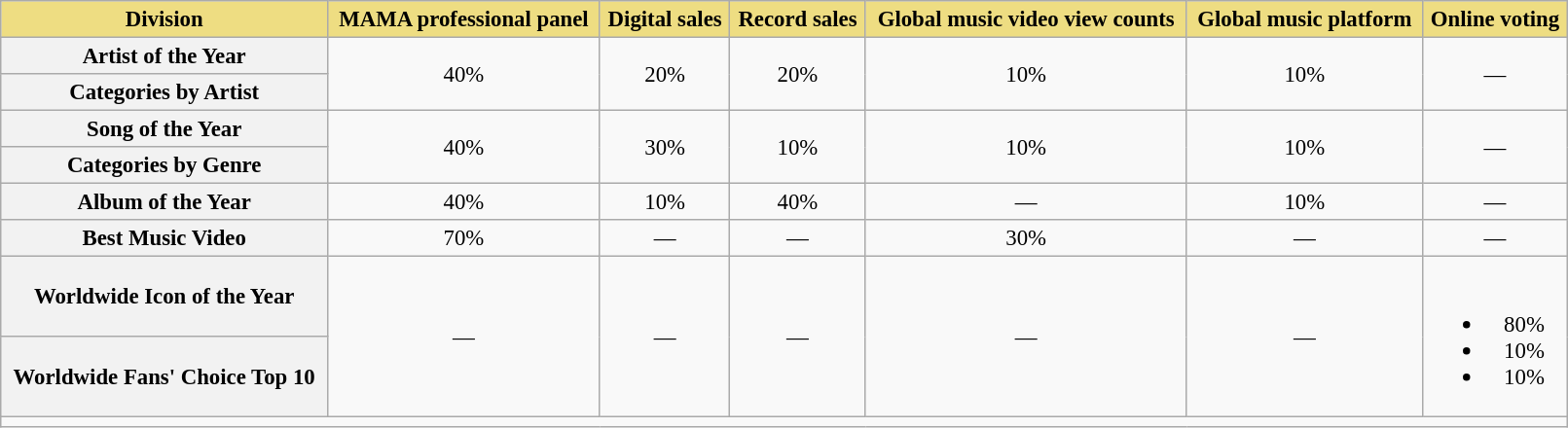<table class="wikitable" style="width:85%; text-align:center; font-size:95%">
<tr>
<th style="background:#EEDD82">Division</th>
<th style="background:#EEDD82">MAMA professional panel<br></th>
<th style="background:#EEDD82">Digital sales</th>
<th style="background:#EEDD82">Record sales</th>
<th style="background:#EEDD82">Global music video view counts</th>
<th style="background:#EEDD82">Global music platform<br></th>
<th style="background:#EEDD82">Online voting</th>
</tr>
<tr>
<th>Artist of the Year</th>
<td rowspan="2">40%</td>
<td rowspan="2">20%</td>
<td rowspan="2">20%</td>
<td rowspan="2">10%</td>
<td rowspan="2">10%</td>
<td rowspan="2">—</td>
</tr>
<tr>
<th>Categories by Artist</th>
</tr>
<tr>
<th>Song of the Year</th>
<td rowspan="2">40%</td>
<td rowspan="2">30%</td>
<td rowspan="2">10%</td>
<td rowspan="2">10%</td>
<td rowspan="2">10%</td>
<td rowspan="2">—</td>
</tr>
<tr>
<th>Categories by Genre</th>
</tr>
<tr>
<th>Album of the Year</th>
<td>40%</td>
<td>10%</td>
<td>40%</td>
<td>—</td>
<td>10%</td>
<td>—</td>
</tr>
<tr>
<th>Best Music Video</th>
<td>70%</td>
<td>—</td>
<td>—</td>
<td>30%</td>
<td>—</td>
<td>—</td>
</tr>
<tr>
<th>Worldwide Icon of the Year</th>
<td rowspan="2">—</td>
<td rowspan="2">—</td>
<td rowspan="2">—</td>
<td rowspan="2">—</td>
<td rowspan="2">—</td>
<td rowspan="2"><br><ul><li>80% </li><li>10% </li><li>10% </li></ul></td>
</tr>
<tr>
<th>Worldwide Fans' Choice Top 10</th>
</tr>
<tr>
<td colspan="7" style="text-align:left"></td>
</tr>
</table>
